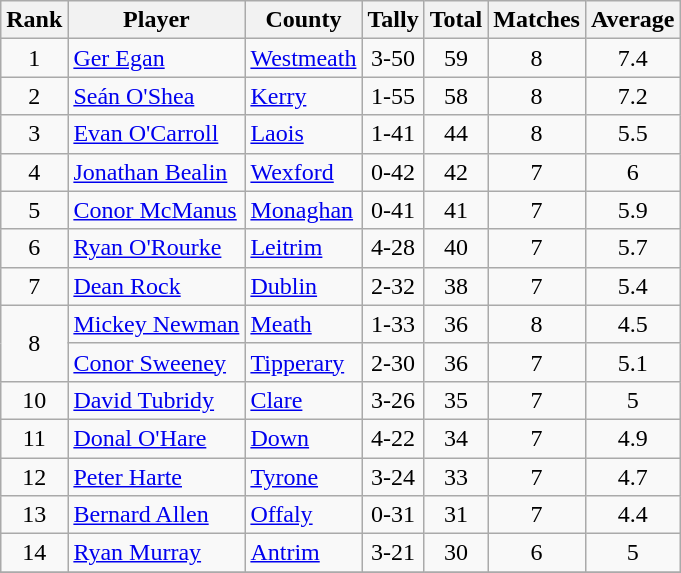<table class="wikitable sortable">
<tr>
<th>Rank</th>
<th>Player</th>
<th>County</th>
<th class="unsortable">Tally</th>
<th>Total</th>
<th>Matches</th>
<th>Average</th>
</tr>
<tr>
<td rowspan=1 align=center>1</td>
<td><a href='#'>Ger Egan</a></td>
<td> <a href='#'>Westmeath</a></td>
<td align=center>3-50</td>
<td align=center>59</td>
<td align=center>8</td>
<td align=center>7.4</td>
</tr>
<tr>
<td rowspan=1 align=center>2</td>
<td><a href='#'>Seán O'Shea</a></td>
<td> <a href='#'>Kerry</a></td>
<td align=center>1-55</td>
<td align=center>58</td>
<td align=center>8</td>
<td align=center>7.2</td>
</tr>
<tr>
<td rowspan=1 align=center>3</td>
<td><a href='#'>Evan O'Carroll</a></td>
<td> <a href='#'>Laois</a></td>
<td align=center>1-41</td>
<td align=center>44</td>
<td align=center>8</td>
<td align=center>5.5</td>
</tr>
<tr>
<td rowspan=1 align=center>4</td>
<td><a href='#'>Jonathan Bealin</a></td>
<td> <a href='#'>Wexford</a></td>
<td align=center>0-42</td>
<td align=center>42</td>
<td align=center>7</td>
<td align=center>6</td>
</tr>
<tr>
<td rowspan=1 align=center>5</td>
<td><a href='#'>Conor McManus</a></td>
<td> <a href='#'>Monaghan</a></td>
<td align=center>0-41</td>
<td align=center>41</td>
<td align=center>7</td>
<td align=center>5.9</td>
</tr>
<tr>
<td rowspan=1 align=center>6</td>
<td><a href='#'>Ryan O'Rourke</a></td>
<td> <a href='#'>Leitrim</a></td>
<td align=center>4-28</td>
<td align=center>40</td>
<td align=center>7</td>
<td align=center>5.7</td>
</tr>
<tr>
<td rowspan=1 align=center>7</td>
<td><a href='#'>Dean Rock</a></td>
<td> <a href='#'>Dublin</a></td>
<td align=center>2-32</td>
<td align=center>38</td>
<td align=center>7</td>
<td align=center>5.4</td>
</tr>
<tr>
<td rowspan=2 align=center>8</td>
<td><a href='#'>Mickey Newman</a></td>
<td> <a href='#'>Meath</a></td>
<td align=center>1-33</td>
<td align=center>36</td>
<td align=center>8</td>
<td align=center>4.5</td>
</tr>
<tr>
<td><a href='#'>Conor Sweeney</a></td>
<td> <a href='#'>Tipperary</a></td>
<td align=center>2-30</td>
<td align=center>36</td>
<td align=center>7</td>
<td align=center>5.1</td>
</tr>
<tr>
<td rowspan=1 align=center>10</td>
<td><a href='#'>David Tubridy</a></td>
<td> <a href='#'>Clare</a></td>
<td align=center>3-26</td>
<td align=center>35</td>
<td align=center>7</td>
<td align=center>5</td>
</tr>
<tr>
<td rowspan=1 align=center>11</td>
<td><a href='#'>Donal O'Hare</a></td>
<td> <a href='#'>Down</a></td>
<td align=center>4-22</td>
<td align=center>34</td>
<td align=center>7</td>
<td align=center>4.9</td>
</tr>
<tr>
<td rowspan=1 align=center>12</td>
<td><a href='#'>Peter Harte</a></td>
<td> <a href='#'>Tyrone</a></td>
<td align=center>3-24</td>
<td align=center>33</td>
<td align=center>7</td>
<td align=center>4.7</td>
</tr>
<tr>
<td rowspan=1 align=center>13</td>
<td><a href='#'>Bernard Allen</a></td>
<td> <a href='#'>Offaly</a></td>
<td align=center>0-31</td>
<td align=center>31</td>
<td align=center>7</td>
<td align=center>4.4</td>
</tr>
<tr>
<td rowspan=1 align=center>14</td>
<td><a href='#'>Ryan Murray</a></td>
<td> <a href='#'>Antrim</a></td>
<td align=center>3-21</td>
<td align=center>30</td>
<td align=center>6</td>
<td align=center>5</td>
</tr>
<tr>
</tr>
</table>
